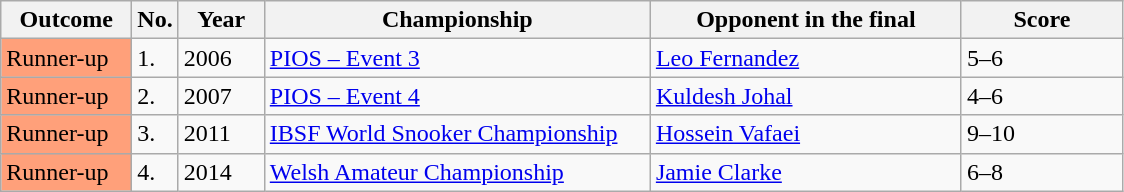<table class="sortable wikitable">
<tr>
<th width="80">Outcome</th>
<th width="20">No.</th>
<th width="50">Year</th>
<th width="250">Championship</th>
<th width="200">Opponent in the final</th>
<th width="100">Score</th>
</tr>
<tr>
<td style="background:#ffa07a;">Runner-up</td>
<td>1.</td>
<td>2006</td>
<td><a href='#'>PIOS – Event 3</a></td>
<td> <a href='#'>Leo Fernandez</a></td>
<td>5–6</td>
</tr>
<tr>
<td style="background:#ffa07a;">Runner-up</td>
<td>2.</td>
<td>2007</td>
<td><a href='#'>PIOS – Event 4</a></td>
<td> <a href='#'>Kuldesh Johal</a></td>
<td>4–6</td>
</tr>
<tr>
<td style="background:#ffa07a;">Runner-up</td>
<td>3.</td>
<td>2011</td>
<td><a href='#'>IBSF World Snooker Championship</a></td>
<td> <a href='#'>Hossein Vafaei</a></td>
<td>9–10</td>
</tr>
<tr>
<td style="background:#ffa07a;">Runner-up</td>
<td>4.</td>
<td>2014</td>
<td><a href='#'>Welsh Amateur Championship</a></td>
<td> <a href='#'>Jamie Clarke</a></td>
<td>6–8</td>
</tr>
</table>
